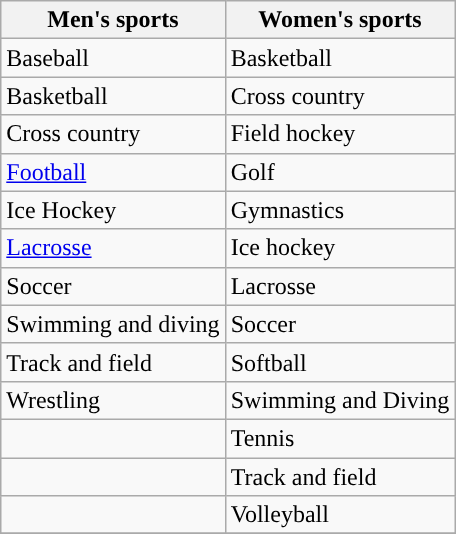<table class="wikitable">
<tr>
<th width=px>Men's sports</th>
<th width=px>Women's sports</th>
</tr>
<tr>
<td>Baseball</td>
<td>Basketball</td>
</tr>
<tr>
<td>Basketball</td>
<td>Cross country</td>
</tr>
<tr>
<td>Cross country</td>
<td>Field hockey</td>
</tr>
<tr>
<td><a href='#'>Football</a></td>
<td>Golf</td>
</tr>
<tr>
<td>Ice Hockey</td>
<td>Gymnastics</td>
</tr>
<tr>
<td><a href='#'>Lacrosse</a></td>
<td>Ice hockey</td>
</tr>
<tr>
<td>Soccer</td>
<td>Lacrosse</td>
</tr>
<tr>
<td>Swimming and diving</td>
<td>Soccer</td>
</tr>
<tr>
<td>Track and field</td>
<td>Softball</td>
</tr>
<tr>
<td>Wrestling</td>
<td>Swimming and Diving</td>
</tr>
<tr>
<td></td>
<td>Tennis</td>
</tr>
<tr>
<td></td>
<td>Track and field</td>
</tr>
<tr>
<td></td>
<td>Volleyball</td>
</tr>
<tr>
</tr>
</table>
